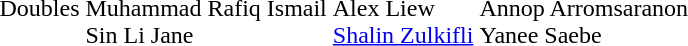<table>
<tr>
<td>Doubles</td>
<td nowrap=true><br>Muhammad Rafiq Ismail<br>Sin Li Jane</td>
<td nowrap=true><br>Alex Liew<br><a href='#'>Shalin Zulkifli</a></td>
<td nowrap=true><br>Annop Arromsaranon<br>Yanee Saebe</td>
</tr>
</table>
